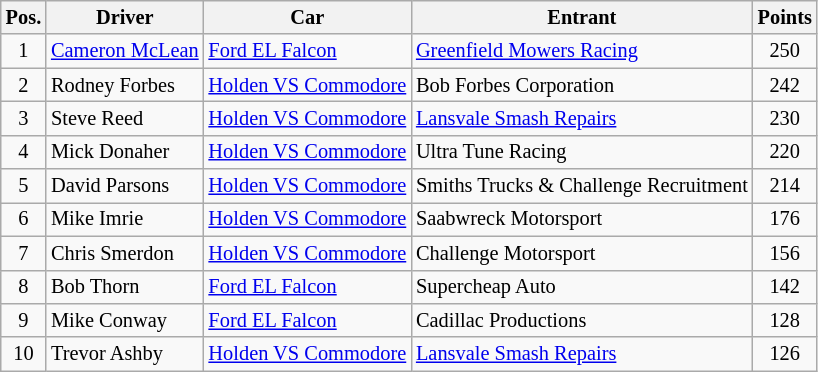<table class="wikitable" style="font-size: 85%">
<tr>
<th align="center">Pos.</th>
<th>Driver</th>
<th>Car</th>
<th>Entrant</th>
<th align="center">Points</th>
</tr>
<tr>
<td height="13" align="center">1</td>
<td><a href='#'>Cameron McLean</a></td>
<td><a href='#'>Ford EL Falcon</a></td>
<td><a href='#'>Greenfield Mowers Racing</a></td>
<td align="center">250</td>
</tr>
<tr>
<td height="13" align="center">2</td>
<td>Rodney Forbes</td>
<td><a href='#'>Holden VS Commodore</a></td>
<td>Bob Forbes Corporation</td>
<td align="center">242</td>
</tr>
<tr>
<td height="13" align="center">3</td>
<td>Steve Reed</td>
<td><a href='#'>Holden VS Commodore</a></td>
<td><a href='#'>Lansvale Smash Repairs</a></td>
<td align="center">230</td>
</tr>
<tr>
<td height="13" align="center">4</td>
<td>Mick Donaher</td>
<td><a href='#'>Holden VS Commodore</a></td>
<td>Ultra Tune Racing</td>
<td align="center">220</td>
</tr>
<tr>
<td height="13" align="center">5</td>
<td>David Parsons</td>
<td><a href='#'>Holden VS Commodore</a></td>
<td>Smiths Trucks & Challenge Recruitment</td>
<td align="center">214</td>
</tr>
<tr>
<td height="13" align="center">6</td>
<td>Mike Imrie</td>
<td><a href='#'>Holden VS Commodore</a></td>
<td>Saabwreck Motorsport</td>
<td align="center">176</td>
</tr>
<tr>
<td height="13" align="center">7</td>
<td>Chris Smerdon</td>
<td><a href='#'>Holden VS Commodore</a></td>
<td>Challenge Motorsport</td>
<td align="center">156</td>
</tr>
<tr>
<td height="13" align="center">8</td>
<td>Bob Thorn</td>
<td><a href='#'>Ford EL Falcon</a></td>
<td>Supercheap Auto</td>
<td align="center">142</td>
</tr>
<tr>
<td height="13" align="center">9</td>
<td>Mike Conway</td>
<td><a href='#'>Ford EL Falcon</a></td>
<td>Cadillac Productions</td>
<td align="center">128</td>
</tr>
<tr>
<td height="13" align="center">10</td>
<td>Trevor Ashby</td>
<td><a href='#'>Holden VS Commodore</a></td>
<td><a href='#'>Lansvale Smash Repairs</a></td>
<td align="center">126</td>
</tr>
</table>
